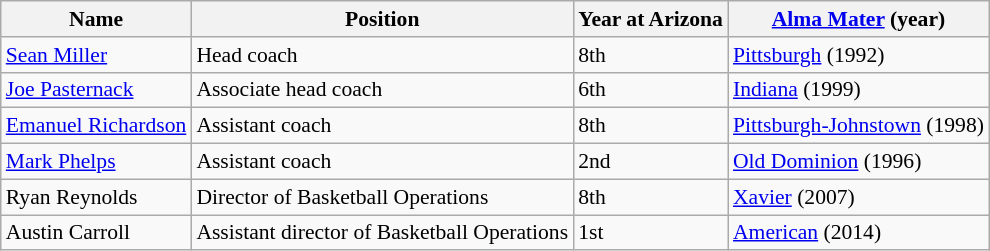<table class="wikitable" style="white-space:nowrap; font-size:90%;">
<tr>
<th>Name</th>
<th>Position</th>
<th>Year at Arizona</th>
<th><a href='#'>Alma Mater</a> (year)</th>
</tr>
<tr>
<td><a href='#'>Sean Miller</a></td>
<td>Head coach</td>
<td>8th</td>
<td><a href='#'>Pittsburgh</a> (1992)</td>
</tr>
<tr>
<td><a href='#'>Joe Pasternack</a></td>
<td>Associate head coach</td>
<td>6th</td>
<td><a href='#'>Indiana</a> (1999)</td>
</tr>
<tr>
<td><a href='#'>Emanuel Richardson</a></td>
<td>Assistant coach</td>
<td>8th</td>
<td><a href='#'>Pittsburgh-Johnstown</a> (1998)</td>
</tr>
<tr>
<td><a href='#'>Mark Phelps</a></td>
<td>Assistant coach</td>
<td>2nd</td>
<td><a href='#'>Old Dominion</a> (1996)</td>
</tr>
<tr>
<td>Ryan Reynolds</td>
<td>Director of Basketball Operations</td>
<td>8th</td>
<td><a href='#'>Xavier</a> (2007)</td>
</tr>
<tr>
<td>Austin Carroll</td>
<td>Assistant director of Basketball Operations</td>
<td>1st</td>
<td><a href='#'>American</a> (2014)</td>
</tr>
</table>
